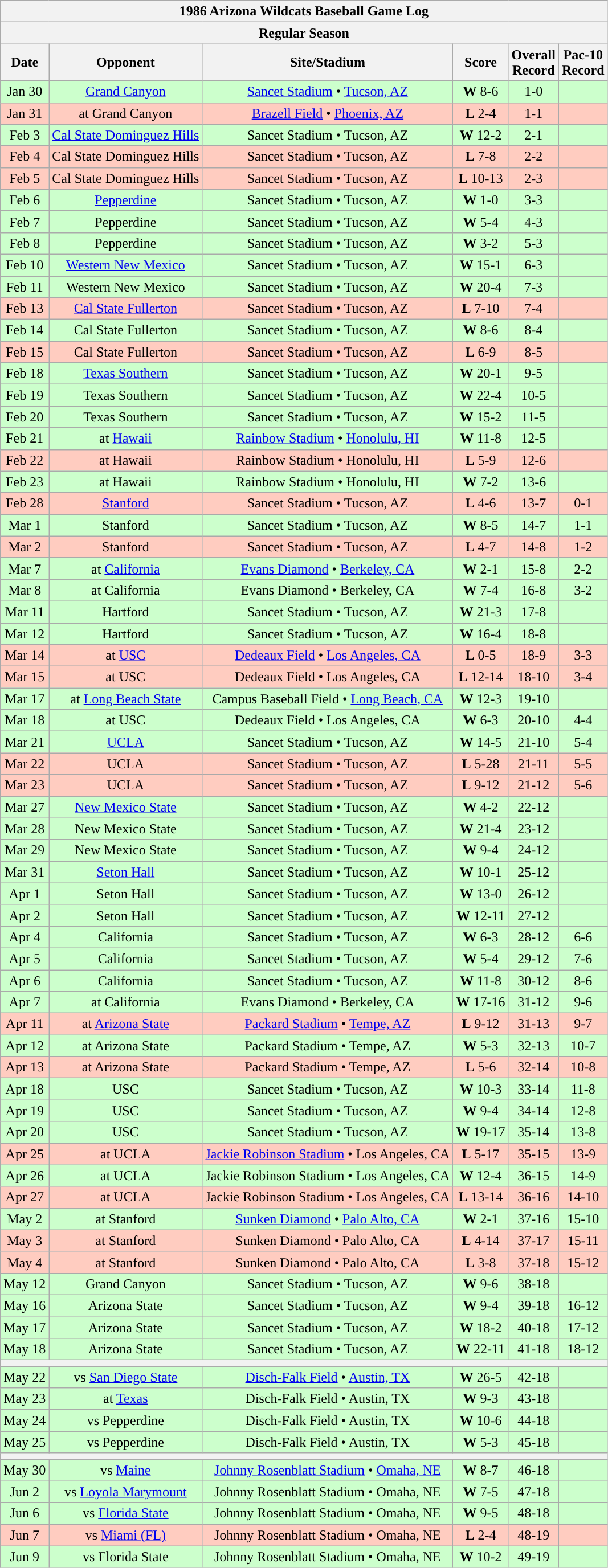<table class="wikitable">
<tr>
<th colspan="6">1986 Arizona Wildcats Baseball Game Log</th>
</tr>
<tr>
<th colspan="6">Regular Season</th>
</tr>
<tr>
<th>Date</th>
<th>Opponent</th>
<th>Site/Stadium</th>
<th>Score</th>
<th>Overall<br>Record</th>
<th>Pac-10<br>Record</th>
</tr>
<tr bgcolor="ccffcc" align="center">
<td>Jan 30</td>
<td><a href='#'>Grand Canyon</a></td>
<td><a href='#'>Sancet Stadium</a> • <a href='#'>Tucson, AZ</a></td>
<td><strong>W</strong> 8-6</td>
<td>1-0</td>
<td></td>
</tr>
<tr bgcolor="ffccc" align="center">
<td>Jan 31</td>
<td>at Grand Canyon</td>
<td><a href='#'>Brazell Field</a> • <a href='#'>Phoenix, AZ</a></td>
<td><strong>L</strong> 2-4</td>
<td>1-1</td>
<td></td>
</tr>
<tr bgcolor="ccffcc" align="center">
<td>Feb 3</td>
<td><a href='#'>Cal State Dominguez Hills</a></td>
<td>Sancet Stadium • Tucson, AZ</td>
<td><strong>W</strong> 12-2</td>
<td>2-1</td>
<td></td>
</tr>
<tr bgcolor="ffccc" align="center">
<td>Feb 4</td>
<td>Cal State Dominguez Hills</td>
<td>Sancet Stadium • Tucson, AZ</td>
<td><strong>L</strong> 7-8</td>
<td>2-2</td>
<td></td>
</tr>
<tr bgcolor="ffccc" align="center">
<td>Feb 5</td>
<td>Cal State Dominguez Hills</td>
<td>Sancet Stadium • Tucson, AZ</td>
<td><strong>L</strong> 10-13</td>
<td>2-3</td>
<td></td>
</tr>
<tr bgcolor="ccffcc" align="center">
<td>Feb 6</td>
<td><a href='#'>Pepperdine</a></td>
<td>Sancet Stadium • Tucson, AZ</td>
<td><strong>W</strong> 1-0</td>
<td>3-3</td>
<td></td>
</tr>
<tr bgcolor="ccffcc" align="center">
<td>Feb 7</td>
<td>Pepperdine</td>
<td>Sancet Stadium • Tucson, AZ</td>
<td><strong>W</strong> 5-4</td>
<td>4-3</td>
<td></td>
</tr>
<tr bgcolor="ccffcc" align="center">
<td>Feb 8</td>
<td>Pepperdine</td>
<td>Sancet Stadium • Tucson, AZ</td>
<td><strong>W</strong> 3-2</td>
<td>5-3</td>
<td></td>
</tr>
<tr bgcolor="ccffcc" align="center">
<td>Feb 10</td>
<td><a href='#'>Western New Mexico</a></td>
<td>Sancet Stadium • Tucson, AZ</td>
<td><strong>W</strong> 15-1</td>
<td>6-3</td>
<td></td>
</tr>
<tr bgcolor="ccffcc" align="center">
<td>Feb 11</td>
<td>Western New Mexico</td>
<td>Sancet Stadium • Tucson, AZ</td>
<td><strong>W</strong> 20-4</td>
<td>7-3</td>
<td></td>
</tr>
<tr bgcolor="ffccc" align="center">
<td>Feb 13</td>
<td><a href='#'>Cal State Fullerton</a></td>
<td>Sancet Stadium • Tucson, AZ</td>
<td><strong>L</strong> 7-10</td>
<td>7-4</td>
<td></td>
</tr>
<tr bgcolor="ccffcc" align="center">
<td>Feb 14</td>
<td>Cal State Fullerton</td>
<td>Sancet Stadium • Tucson, AZ</td>
<td><strong>W</strong> 8-6</td>
<td>8-4</td>
<td></td>
</tr>
<tr bgcolor="ffccc" align="center">
<td>Feb 15</td>
<td>Cal State Fullerton</td>
<td>Sancet Stadium • Tucson, AZ</td>
<td><strong>L</strong> 6-9</td>
<td>8-5</td>
<td></td>
</tr>
<tr bgcolor="ccffcc" align="center">
<td>Feb 18</td>
<td><a href='#'>Texas Southern</a></td>
<td>Sancet Stadium • Tucson, AZ</td>
<td><strong>W</strong> 20-1</td>
<td>9-5</td>
<td></td>
</tr>
<tr bgcolor="ccffcc" align="center">
<td>Feb 19</td>
<td>Texas Southern</td>
<td>Sancet Stadium • Tucson, AZ</td>
<td><strong>W</strong> 22-4</td>
<td>10-5</td>
<td></td>
</tr>
<tr bgcolor="ccffcc" align="center">
<td>Feb 20</td>
<td>Texas Southern</td>
<td>Sancet Stadium • Tucson, AZ</td>
<td><strong>W</strong> 15-2</td>
<td>11-5</td>
<td></td>
</tr>
<tr bgcolor="ccffcc" align="center">
<td>Feb 21</td>
<td>at <a href='#'>Hawaii</a></td>
<td><a href='#'>Rainbow Stadium</a> • <a href='#'>Honolulu, HI</a></td>
<td><strong>W</strong> 11-8</td>
<td>12-5</td>
<td></td>
</tr>
<tr bgcolor="ffccc" align="center">
<td>Feb 22</td>
<td>at Hawaii</td>
<td>Rainbow Stadium • Honolulu, HI</td>
<td><strong>L</strong> 5-9</td>
<td>12-6</td>
<td></td>
</tr>
<tr bgcolor="ccffcc" align="center">
<td>Feb 23</td>
<td>at Hawaii</td>
<td>Rainbow Stadium • Honolulu, HI</td>
<td><strong>W</strong> 7-2</td>
<td>13-6</td>
<td></td>
</tr>
<tr bgcolor="ffccc" align="center">
<td>Feb 28</td>
<td><a href='#'>Stanford</a></td>
<td>Sancet Stadium • Tucson, AZ</td>
<td><strong>L</strong> 4-6</td>
<td>13-7</td>
<td>0-1</td>
</tr>
<tr bgcolor="ccffcc" align="center">
<td>Mar 1</td>
<td>Stanford</td>
<td>Sancet Stadium • Tucson, AZ</td>
<td><strong>W</strong> 8-5</td>
<td>14-7</td>
<td>1-1</td>
</tr>
<tr bgcolor="ffccc" align="center">
<td>Mar 2</td>
<td>Stanford</td>
<td>Sancet Stadium • Tucson, AZ</td>
<td><strong>L</strong> 4-7</td>
<td>14-8</td>
<td>1-2</td>
</tr>
<tr bgcolor="ccffcc" align="center">
<td>Mar 7</td>
<td>at <a href='#'>California</a></td>
<td><a href='#'>Evans Diamond</a> • <a href='#'>Berkeley, CA</a></td>
<td><strong>W</strong> 2-1</td>
<td>15-8</td>
<td>2-2</td>
</tr>
<tr bgcolor="ccffcc" align="center">
<td>Mar 8</td>
<td>at California</td>
<td>Evans Diamond • Berkeley, CA</td>
<td><strong>W</strong> 7-4</td>
<td>16-8</td>
<td>3-2</td>
</tr>
<tr bgcolor="ccffcc" align="center">
<td>Mar 11</td>
<td>Hartford</td>
<td>Sancet Stadium • Tucson, AZ</td>
<td><strong>W</strong> 21-3</td>
<td>17-8</td>
<td></td>
</tr>
<tr bgcolor="ccffcc" align="center">
<td>Mar 12</td>
<td>Hartford</td>
<td>Sancet Stadium • Tucson, AZ</td>
<td><strong>W</strong> 16-4</td>
<td>18-8</td>
<td></td>
</tr>
<tr bgcolor="ffccc" align="center">
<td>Mar 14</td>
<td>at <a href='#'>USC</a></td>
<td><a href='#'>Dedeaux Field</a> • <a href='#'>Los Angeles, CA</a></td>
<td><strong>L</strong> 0-5</td>
<td>18-9</td>
<td>3-3</td>
</tr>
<tr bgcolor="ffccc" align="center">
<td>Mar 15</td>
<td>at USC</td>
<td>Dedeaux Field • Los Angeles, CA</td>
<td><strong>L</strong> 12-14</td>
<td>18-10</td>
<td>3-4</td>
</tr>
<tr bgcolor="ccffcc" align="center">
<td>Mar 17</td>
<td>at <a href='#'>Long Beach State</a></td>
<td>Campus Baseball Field • <a href='#'>Long Beach, CA</a></td>
<td><strong>W</strong> 12-3</td>
<td>19-10</td>
<td></td>
</tr>
<tr bgcolor="ccffcc" align="center">
<td>Mar 18</td>
<td>at USC</td>
<td>Dedeaux Field • Los Angeles, CA</td>
<td><strong>W</strong> 6-3</td>
<td>20-10</td>
<td>4-4</td>
</tr>
<tr bgcolor="ccffcc" align="center">
<td>Mar 21</td>
<td><a href='#'>UCLA</a></td>
<td>Sancet Stadium • Tucson, AZ</td>
<td><strong>W</strong> 14-5</td>
<td>21-10</td>
<td>5-4</td>
</tr>
<tr bgcolor="ffccc" align="center">
<td>Mar 22</td>
<td>UCLA</td>
<td>Sancet Stadium • Tucson, AZ</td>
<td><strong>L</strong> 5-28</td>
<td>21-11</td>
<td>5-5</td>
</tr>
<tr bgcolor="ffccc" align="center">
<td>Mar 23</td>
<td>UCLA</td>
<td>Sancet Stadium • Tucson, AZ</td>
<td><strong>L</strong> 9-12</td>
<td>21-12</td>
<td>5-6</td>
</tr>
<tr bgcolor="ccffcc" align="center">
<td>Mar 27</td>
<td><a href='#'>New Mexico State</a></td>
<td>Sancet Stadium • Tucson, AZ</td>
<td><strong>W</strong> 4-2</td>
<td>22-12</td>
<td></td>
</tr>
<tr bgcolor="ccffcc" align="center">
<td>Mar 28</td>
<td>New Mexico State</td>
<td>Sancet Stadium • Tucson, AZ</td>
<td><strong>W</strong> 21-4</td>
<td>23-12</td>
<td></td>
</tr>
<tr bgcolor="ccffcc" align="center">
<td>Mar 29</td>
<td>New Mexico State</td>
<td>Sancet Stadium • Tucson, AZ</td>
<td><strong>W</strong> 9-4</td>
<td>24-12</td>
<td></td>
</tr>
<tr bgcolor="ccffcc" align="center">
<td>Mar 31</td>
<td><a href='#'>Seton Hall</a></td>
<td>Sancet Stadium • Tucson, AZ</td>
<td><strong>W</strong> 10-1</td>
<td>25-12</td>
<td></td>
</tr>
<tr bgcolor="ccffcc" align="center">
<td>Apr 1</td>
<td>Seton Hall</td>
<td>Sancet Stadium • Tucson, AZ</td>
<td><strong>W</strong> 13-0</td>
<td>26-12</td>
<td></td>
</tr>
<tr bgcolor="ccffcc" align="center">
<td>Apr 2</td>
<td>Seton Hall</td>
<td>Sancet Stadium • Tucson, AZ</td>
<td><strong>W</strong> 12-11</td>
<td>27-12</td>
<td></td>
</tr>
<tr bgcolor="ccffcc" align="center">
<td>Apr 4</td>
<td>California</td>
<td>Sancet Stadium • Tucson, AZ</td>
<td><strong>W</strong> 6-3</td>
<td>28-12</td>
<td>6-6</td>
</tr>
<tr bgcolor="ccffcc" align="center">
<td>Apr 5</td>
<td>California</td>
<td>Sancet Stadium • Tucson, AZ</td>
<td><strong>W</strong> 5-4</td>
<td>29-12</td>
<td>7-6</td>
</tr>
<tr bgcolor="ccffcc" align="center">
<td>Apr 6</td>
<td>California</td>
<td>Sancet Stadium • Tucson, AZ</td>
<td><strong>W</strong> 11-8</td>
<td>30-12</td>
<td>8-6</td>
</tr>
<tr bgcolor="ccffcc" align="center">
<td>Apr 7</td>
<td>at California</td>
<td>Evans Diamond • Berkeley, CA</td>
<td><strong>W</strong> 17-16</td>
<td>31-12</td>
<td>9-6</td>
</tr>
<tr bgcolor="ffccc" align="center">
<td>Apr 11</td>
<td>at <a href='#'>Arizona State</a></td>
<td><a href='#'>Packard Stadium</a> • <a href='#'>Tempe, AZ</a></td>
<td><strong>L</strong> 9-12</td>
<td>31-13</td>
<td>9-7</td>
</tr>
<tr bgcolor="ccffcc" align="center">
<td>Apr 12</td>
<td>at Arizona State</td>
<td>Packard Stadium • Tempe, AZ</td>
<td><strong>W</strong> 5-3</td>
<td>32-13</td>
<td>10-7</td>
</tr>
<tr bgcolor="ffccc" align="center">
<td>Apr 13</td>
<td>at Arizona State</td>
<td>Packard Stadium • Tempe, AZ</td>
<td><strong>L</strong> 5-6</td>
<td>32-14</td>
<td>10-8</td>
</tr>
<tr bgcolor="ccffcc" align="center">
<td>Apr 18</td>
<td>USC</td>
<td>Sancet Stadium • Tucson, AZ</td>
<td><strong>W</strong> 10-3</td>
<td>33-14</td>
<td>11-8</td>
</tr>
<tr bgcolor="ccffcc" align="center">
<td>Apr 19</td>
<td>USC</td>
<td>Sancet Stadium • Tucson, AZ</td>
<td><strong>W</strong> 9-4</td>
<td>34-14</td>
<td>12-8</td>
</tr>
<tr bgcolor="ccffcc" align="center">
<td>Apr 20</td>
<td>USC</td>
<td>Sancet Stadium • Tucson, AZ</td>
<td><strong>W</strong> 19-17</td>
<td>35-14</td>
<td>13-8</td>
</tr>
<tr bgcolor="ffccc" align="center">
<td>Apr 25</td>
<td>at UCLA</td>
<td><a href='#'>Jackie Robinson Stadium</a> • Los Angeles, CA</td>
<td><strong>L</strong> 5-17</td>
<td>35-15</td>
<td>13-9</td>
</tr>
<tr bgcolor="ccffcc" align="center">
<td>Apr 26</td>
<td>at UCLA</td>
<td>Jackie Robinson Stadium • Los Angeles, CA</td>
<td><strong>W</strong> 12-4</td>
<td>36-15</td>
<td>14-9</td>
</tr>
<tr bgcolor="ffccc" align="center">
<td>Apr 27</td>
<td>at UCLA</td>
<td>Jackie Robinson Stadium • Los Angeles, CA</td>
<td><strong>L</strong> 13-14</td>
<td>36-16</td>
<td>14-10</td>
</tr>
<tr bgcolor="ccffcc" align="center">
<td>May 2</td>
<td>at Stanford</td>
<td><a href='#'>Sunken Diamond</a> • <a href='#'>Palo Alto, CA</a></td>
<td><strong>W</strong> 2-1</td>
<td>37-16</td>
<td>15-10</td>
</tr>
<tr bgcolor="ffccc" align="center">
<td>May 3</td>
<td>at Stanford</td>
<td>Sunken Diamond • Palo Alto, CA</td>
<td><strong>L</strong> 4-14</td>
<td>37-17</td>
<td>15-11</td>
</tr>
<tr bgcolor="ffccc" align="center">
<td>May 4</td>
<td>at Stanford</td>
<td>Sunken Diamond • Palo Alto, CA</td>
<td><strong>L</strong> 3-8</td>
<td>37-18</td>
<td>15-12</td>
</tr>
<tr bgcolor="ccffcc" align="center">
<td>May 12</td>
<td>Grand Canyon</td>
<td>Sancet Stadium • Tucson, AZ</td>
<td><strong>W</strong> 9-6</td>
<td>38-18</td>
<td></td>
</tr>
<tr bgcolor="ccffcc" align="center">
<td>May 16</td>
<td>Arizona State</td>
<td>Sancet Stadium • Tucson, AZ</td>
<td><strong>W</strong> 9-4</td>
<td>39-18</td>
<td>16-12</td>
</tr>
<tr bgcolor="ccffcc" align="center">
<td>May 17</td>
<td>Arizona State</td>
<td>Sancet Stadium • Tucson, AZ</td>
<td><strong>W</strong> 18-2</td>
<td>40-18</td>
<td>17-12</td>
</tr>
<tr bgcolor="ccffcc" align="center">
<td>May 18</td>
<td>Arizona State</td>
<td>Sancet Stadium • Tucson, AZ</td>
<td><strong>W</strong> 22-11</td>
<td>41-18</td>
<td>18-12</td>
</tr>
<tr>
<th colspan="6"><a href='#'></a></th>
</tr>
<tr bgcolor="ccffcc" align="center">
<td>May 22</td>
<td>vs <a href='#'>San Diego State</a></td>
<td><a href='#'>Disch-Falk Field</a> • <a href='#'>Austin, TX</a></td>
<td><strong>W</strong> 26-5</td>
<td>42-18</td>
<td></td>
</tr>
<tr bgcolor="ccffcc" align="center">
<td>May 23</td>
<td>at <a href='#'>Texas</a></td>
<td>Disch-Falk Field • Austin, TX</td>
<td><strong>W</strong> 9-3</td>
<td>43-18</td>
<td></td>
</tr>
<tr bgcolor="ccffcc" align="center">
<td>May 24</td>
<td>vs Pepperdine</td>
<td>Disch-Falk Field • Austin, TX</td>
<td><strong>W</strong> 10-6</td>
<td>44-18</td>
<td></td>
</tr>
<tr bgcolor="ccffcc" align="center">
<td>May 25</td>
<td>vs Pepperdine</td>
<td>Disch-Falk Field • Austin, TX</td>
<td><strong>W</strong> 5-3</td>
<td>45-18</td>
<td></td>
</tr>
<tr>
<th colspan="6"><a href='#'></a></th>
</tr>
<tr bgcolor="ccffcc" align="center">
<td>May 30</td>
<td>vs <a href='#'>Maine</a></td>
<td><a href='#'>Johnny Rosenblatt Stadium</a> • <a href='#'>Omaha, NE</a></td>
<td><strong>W</strong> 8-7</td>
<td>46-18</td>
<td></td>
</tr>
<tr bgcolor="ccffcc" align="center">
<td>Jun 2</td>
<td>vs <a href='#'>Loyola Marymount</a></td>
<td>Johnny Rosenblatt Stadium • Omaha, NE</td>
<td><strong>W</strong> 7-5</td>
<td>47-18</td>
<td></td>
</tr>
<tr bgcolor="ccffcc" align="center">
<td>Jun 6</td>
<td>vs <a href='#'>Florida State</a></td>
<td>Johnny Rosenblatt Stadium • Omaha, NE</td>
<td><strong>W</strong> 9-5</td>
<td>48-18</td>
<td></td>
</tr>
<tr bgcolor="ffccc" align="center">
<td>Jun 7</td>
<td>vs <a href='#'>Miami (FL)</a></td>
<td>Johnny Rosenblatt Stadium • Omaha, NE</td>
<td><strong>L</strong> 2-4</td>
<td>48-19</td>
<td></td>
</tr>
<tr bgcolor="ccffcc" align="center">
<td>Jun 9</td>
<td>vs Florida State</td>
<td>Johnny Rosenblatt Stadium • Omaha, NE</td>
<td><strong>W</strong> 10-2</td>
<td>49-19</td>
<td></td>
</tr>
</table>
